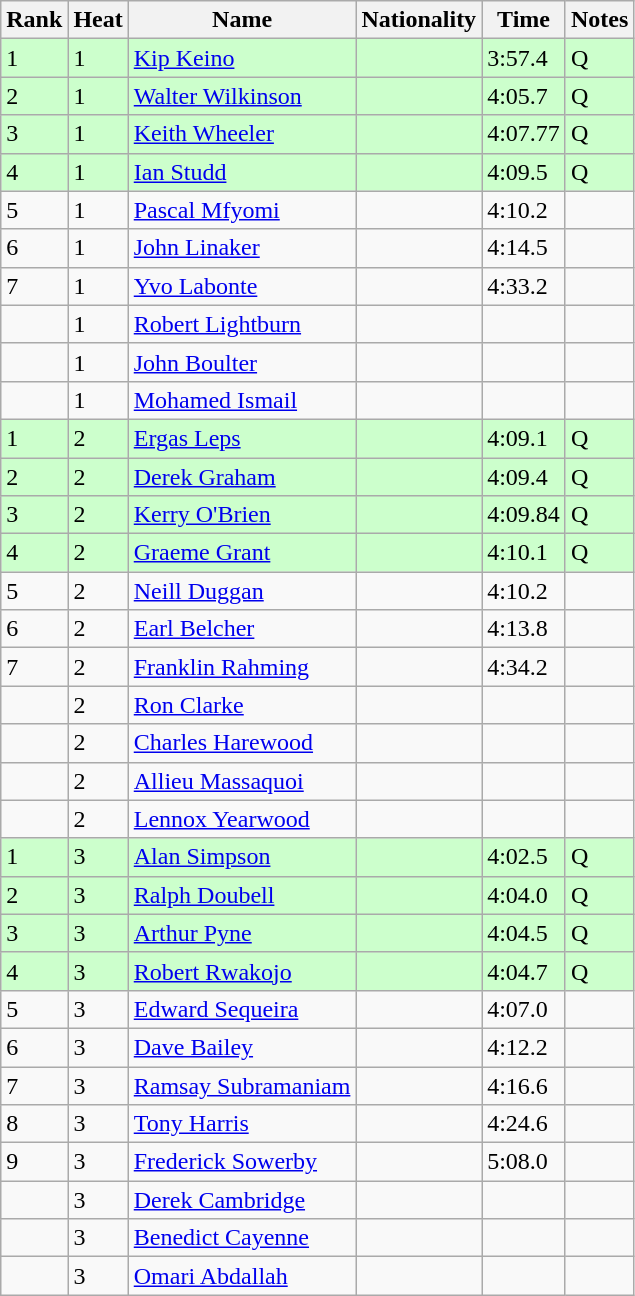<table class="wikitable sortable sticky-header">
<tr>
<th scope="col">Rank</th>
<th scope="col">Heat</th>
<th scope="col">Name</th>
<th scope="col">Nationality</th>
<th scope="col">Time</th>
<th scope="col">Notes</th>
</tr>
<tr bgcolor=ccffcc>
<td>1</td>
<td>1</td>
<td align=left><a href='#'>Kip Keino</a></td>
<td align=left></td>
<td>3:57.4</td>
<td>Q</td>
</tr>
<tr bgcolor=ccffcc>
<td>2</td>
<td>1</td>
<td align=left><a href='#'>Walter Wilkinson</a></td>
<td align=left></td>
<td>4:05.7</td>
<td>Q</td>
</tr>
<tr bgcolor=ccffcc>
<td>3</td>
<td>1</td>
<td align=left><a href='#'>Keith Wheeler</a></td>
<td align=left></td>
<td>4:07.77</td>
<td>Q</td>
</tr>
<tr bgcolor=ccffcc>
<td>4</td>
<td>1</td>
<td align=left><a href='#'>Ian Studd</a></td>
<td align=left></td>
<td>4:09.5</td>
<td>Q</td>
</tr>
<tr>
<td>5</td>
<td>1</td>
<td align=left><a href='#'>Pascal Mfyomi</a></td>
<td align=left></td>
<td>4:10.2</td>
<td></td>
</tr>
<tr>
<td>6</td>
<td>1</td>
<td align=left><a href='#'>John Linaker</a></td>
<td align=left></td>
<td>4:14.5</td>
<td></td>
</tr>
<tr>
<td>7</td>
<td>1</td>
<td align=left><a href='#'>Yvo Labonte</a></td>
<td align=left></td>
<td>4:33.2</td>
<td></td>
</tr>
<tr>
<td></td>
<td>1</td>
<td align=left><a href='#'>Robert Lightburn</a></td>
<td align=left></td>
<td></td>
<td></td>
</tr>
<tr>
<td></td>
<td>1</td>
<td align=left><a href='#'>John Boulter</a></td>
<td align=left></td>
<td></td>
<td></td>
</tr>
<tr>
<td></td>
<td>1</td>
<td align=left><a href='#'>Mohamed Ismail</a></td>
<td align=left></td>
<td></td>
<td></td>
</tr>
<tr bgcolor=ccffcc>
<td>1</td>
<td>2</td>
<td align=left><a href='#'>Ergas Leps</a></td>
<td align=left></td>
<td>4:09.1</td>
<td>Q</td>
</tr>
<tr bgcolor=ccffcc>
<td>2</td>
<td>2</td>
<td align=left><a href='#'>Derek Graham</a></td>
<td align=left></td>
<td>4:09.4</td>
<td>Q</td>
</tr>
<tr bgcolor=ccffcc>
<td>3</td>
<td>2</td>
<td align=left><a href='#'>Kerry O'Brien</a></td>
<td align=left></td>
<td>4:09.84</td>
<td>Q</td>
</tr>
<tr bgcolor=ccffcc>
<td>4</td>
<td>2</td>
<td align=left><a href='#'>Graeme Grant</a></td>
<td align=left></td>
<td>4:10.1</td>
<td>Q</td>
</tr>
<tr>
<td>5</td>
<td>2</td>
<td align=left><a href='#'>Neill Duggan</a></td>
<td align=left></td>
<td>4:10.2</td>
<td></td>
</tr>
<tr>
<td>6</td>
<td>2</td>
<td align=left><a href='#'>Earl Belcher</a></td>
<td align=left></td>
<td>4:13.8</td>
<td></td>
</tr>
<tr>
<td>7</td>
<td>2</td>
<td align=left><a href='#'>Franklin Rahming</a></td>
<td align=left></td>
<td>4:34.2</td>
<td></td>
</tr>
<tr>
<td></td>
<td>2</td>
<td align=left><a href='#'>Ron Clarke</a></td>
<td align=left></td>
<td></td>
<td></td>
</tr>
<tr>
<td></td>
<td>2</td>
<td align=left><a href='#'>Charles Harewood</a></td>
<td align=left></td>
<td></td>
<td></td>
</tr>
<tr>
<td></td>
<td>2</td>
<td align=left><a href='#'>Allieu Massaquoi</a></td>
<td align=left></td>
<td></td>
<td></td>
</tr>
<tr>
<td></td>
<td>2</td>
<td align=left><a href='#'>Lennox Yearwood</a></td>
<td align=left></td>
<td></td>
<td></td>
</tr>
<tr bgcolor=ccffcc>
<td>1</td>
<td>3</td>
<td align=left><a href='#'>Alan Simpson</a></td>
<td align=left></td>
<td>4:02.5</td>
<td>Q</td>
</tr>
<tr bgcolor=ccffcc>
<td>2</td>
<td>3</td>
<td align=left><a href='#'>Ralph Doubell</a></td>
<td align=left></td>
<td>4:04.0</td>
<td>Q</td>
</tr>
<tr bgcolor=ccffcc>
<td>3</td>
<td>3</td>
<td align=left><a href='#'>Arthur Pyne</a></td>
<td align=left></td>
<td>4:04.5</td>
<td>Q</td>
</tr>
<tr bgcolor=ccffcc>
<td>4</td>
<td>3</td>
<td align=left><a href='#'>Robert Rwakojo</a></td>
<td align=left></td>
<td>4:04.7</td>
<td>Q</td>
</tr>
<tr>
<td>5</td>
<td>3</td>
<td align=left><a href='#'>Edward Sequeira</a></td>
<td align=left></td>
<td>4:07.0</td>
<td></td>
</tr>
<tr>
<td>6</td>
<td>3</td>
<td align=left><a href='#'>Dave Bailey</a></td>
<td align=left></td>
<td>4:12.2</td>
<td></td>
</tr>
<tr>
<td>7</td>
<td>3</td>
<td align=left><a href='#'>Ramsay Subramaniam</a></td>
<td align=left></td>
<td>4:16.6</td>
<td></td>
</tr>
<tr>
<td>8</td>
<td>3</td>
<td align=left><a href='#'>Tony Harris</a></td>
<td align=left></td>
<td>4:24.6</td>
<td></td>
</tr>
<tr>
<td>9</td>
<td>3</td>
<td align=left><a href='#'>Frederick Sowerby</a></td>
<td align=left></td>
<td>5:08.0</td>
<td></td>
</tr>
<tr>
<td></td>
<td>3</td>
<td align=left><a href='#'>Derek Cambridge</a></td>
<td align=left></td>
<td></td>
<td></td>
</tr>
<tr>
<td></td>
<td>3</td>
<td align=left><a href='#'>Benedict Cayenne</a></td>
<td align=left></td>
<td></td>
<td></td>
</tr>
<tr>
<td></td>
<td>3</td>
<td align=left><a href='#'>Omari Abdallah</a></td>
<td align=left></td>
<td></td>
<td></td>
</tr>
</table>
